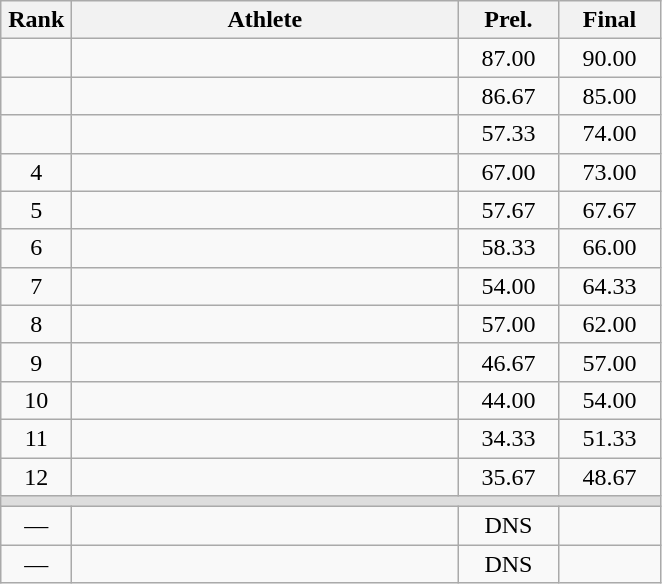<table class=wikitable style="text-align:center">
<tr>
<th width=40>Rank</th>
<th width=250>Athlete</th>
<th width=60>Prel.</th>
<th width=60>Final</th>
</tr>
<tr>
<td></td>
<td align=left></td>
<td>87.00</td>
<td>90.00</td>
</tr>
<tr>
<td></td>
<td align=left></td>
<td>86.67</td>
<td>85.00</td>
</tr>
<tr>
<td></td>
<td align=left></td>
<td>57.33</td>
<td>74.00</td>
</tr>
<tr>
<td>4</td>
<td align=left></td>
<td>67.00</td>
<td>73.00</td>
</tr>
<tr>
<td>5</td>
<td align=left></td>
<td>57.67</td>
<td>67.67</td>
</tr>
<tr>
<td>6</td>
<td align=left></td>
<td>58.33</td>
<td>66.00</td>
</tr>
<tr>
<td>7</td>
<td align=left></td>
<td>54.00</td>
<td>64.33</td>
</tr>
<tr>
<td>8</td>
<td align=left></td>
<td>57.00</td>
<td>62.00</td>
</tr>
<tr>
<td>9</td>
<td align=left></td>
<td>46.67</td>
<td>57.00</td>
</tr>
<tr>
<td>10</td>
<td align=left></td>
<td>44.00</td>
<td>54.00</td>
</tr>
<tr>
<td>11</td>
<td align=left></td>
<td>34.33</td>
<td>51.33</td>
</tr>
<tr>
<td>12</td>
<td align=left></td>
<td>35.67</td>
<td>48.67</td>
</tr>
<tr bgcolor=#DDDDDD>
<td colspan=4></td>
</tr>
<tr>
<td>—</td>
<td align=left></td>
<td>DNS</td>
<td></td>
</tr>
<tr>
<td>—</td>
<td align=left></td>
<td>DNS</td>
<td></td>
</tr>
</table>
